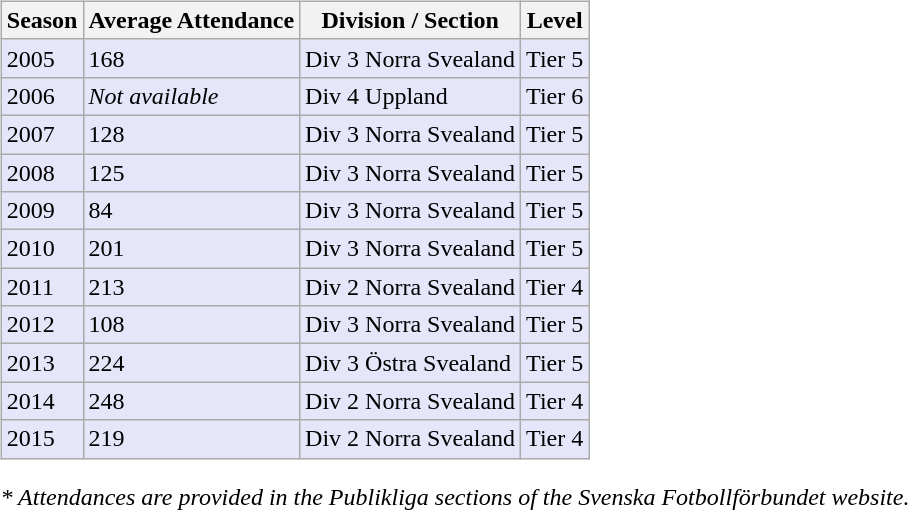<table>
<tr>
<td valign="top" width=0%><br><table class="wikitable">
<tr style="background:#f0f6fa;">
<th><strong>Season</strong></th>
<th><strong>Average Attendance</strong></th>
<th><strong>Division / Section</strong></th>
<th><strong>Level</strong></th>
</tr>
<tr>
<td style="background:#E6E6FA;">2005</td>
<td style="background:#E6E6FA;">168</td>
<td style="background:#E6E6FA;">Div 3 Norra Svealand</td>
<td style="background:#E6E6FA;">Tier 5</td>
</tr>
<tr>
<td style="background:#E6E6FA;">2006</td>
<td style="background:#E6E6FA;"><em>Not available</em></td>
<td style="background:#E6E6FA;">Div 4 Uppland</td>
<td style="background:#E6E6FA;">Tier 6</td>
</tr>
<tr>
<td style="background:#E6E6FA;">2007</td>
<td style="background:#E6E6FA;">128</td>
<td style="background:#E6E6FA;">Div 3 Norra Svealand</td>
<td style="background:#E6E6FA;">Tier 5</td>
</tr>
<tr>
<td style="background:#E6E6FA;">2008</td>
<td style="background:#E6E6FA;">125</td>
<td style="background:#E6E6FA;">Div 3 Norra Svealand</td>
<td style="background:#E6E6FA;">Tier 5</td>
</tr>
<tr>
<td style="background:#E6E6FA;">2009</td>
<td style="background:#E6E6FA;">84</td>
<td style="background:#E6E6FA;">Div 3 Norra Svealand</td>
<td style="background:#E6E6FA;">Tier 5</td>
</tr>
<tr>
<td style="background:#E6E6FA;">2010</td>
<td style="background:#E6E6FA;">201</td>
<td style="background:#E6E6FA;">Div 3 Norra Svealand</td>
<td style="background:#E6E6FA;">Tier 5</td>
</tr>
<tr>
<td style="background:#E6E6FA;">2011</td>
<td style="background:#E6E6FA;">213</td>
<td style="background:#E6E6FA;">Div 2 Norra Svealand</td>
<td style="background:#E6E6FA;">Tier 4</td>
</tr>
<tr>
<td style="background:#E6E6FA;">2012</td>
<td style="background:#E6E6FA;">108</td>
<td style="background:#E6E6FA;">Div 3 Norra Svealand</td>
<td style="background:#E6E6FA;">Tier 5</td>
</tr>
<tr>
<td style="background:#E6E6FA;">2013</td>
<td style="background:#E6E6FA;">224</td>
<td style="background:#E6E6FA;">Div 3 Östra Svealand</td>
<td style="background:#E6E6FA;">Tier 5</td>
</tr>
<tr>
<td style="background:#E6E6FA;">2014</td>
<td style="background:#E6E6FA;">248</td>
<td style="background:#E6E6FA;">Div 2 Norra Svealand</td>
<td style="background:#E6E6FA;">Tier 4</td>
</tr>
<tr>
<td style="background:#E6E6FA;">2015</td>
<td style="background:#E6E6FA;">219</td>
<td style="background:#E6E6FA;">Div 2 Norra Svealand</td>
<td style="background:#E6E6FA;">Tier 4</td>
</tr>
</table>
<em>* Attendances are provided in the Publikliga sections of the Svenska Fotbollförbundet website.</em></td>
</tr>
</table>
